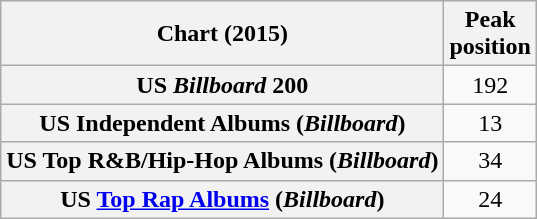<table class="wikitable sortable plainrowheaders" style="text-align:center">
<tr>
<th scope="col">Chart (2015)</th>
<th scope="col">Peak<br> position</th>
</tr>
<tr>
<th scope="row">US <em>Billboard</em> 200</th>
<td style="text-align:center;">192</td>
</tr>
<tr>
<th scope="row">US Independent Albums (<em>Billboard</em>)</th>
<td style="text-align:center;">13</td>
</tr>
<tr>
<th scope="row">US Top R&B/Hip-Hop Albums (<em>Billboard</em>)</th>
<td style="text-align:center;">34</td>
</tr>
<tr>
<th scope="row">US <a href='#'>Top Rap Albums</a> (<em>Billboard</em>)</th>
<td style="text-align:center;">24</td>
</tr>
</table>
